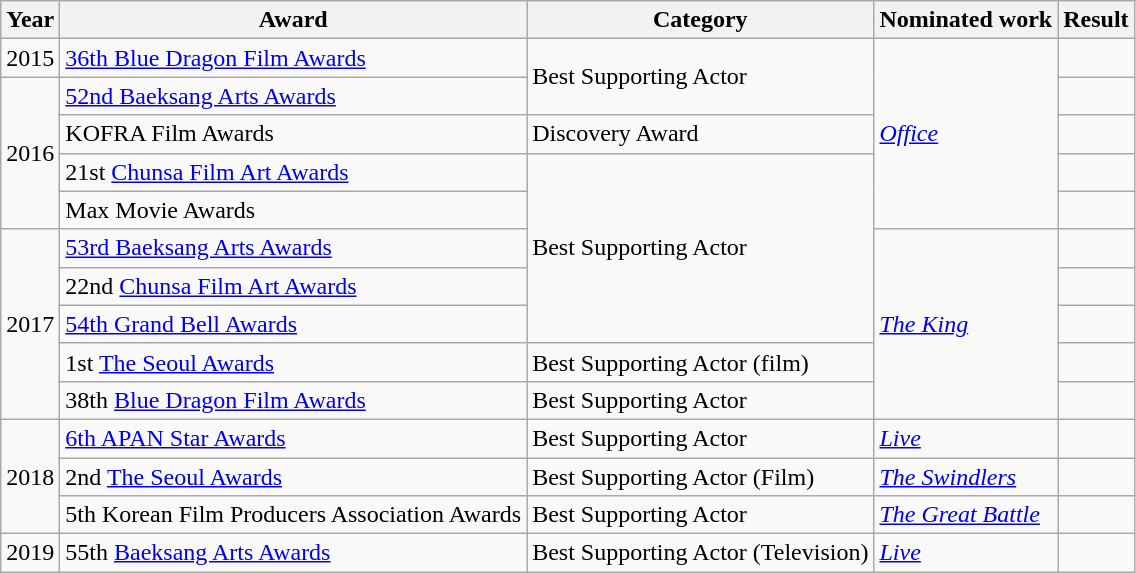<table class="wikitable sortable">
<tr>
<th>Year</th>
<th>Award</th>
<th>Category</th>
<th>Nominated work</th>
<th>Result</th>
</tr>
<tr>
<td>2015</td>
<td><a href='#'>36th Blue Dragon Film Awards</a></td>
<td rowspan=2>Best Supporting Actor</td>
<td rowspan=5><em><a href='#'>Office</a></em></td>
<td></td>
</tr>
<tr>
<td rowspan=4>2016</td>
<td><a href='#'>52nd Baeksang Arts Awards</a></td>
<td></td>
</tr>
<tr>
<td>KOFRA Film Awards</td>
<td>Discovery Award</td>
<td></td>
</tr>
<tr>
<td>21st <a href='#'>Chunsa Film Art Awards</a></td>
<td rowspan=5>Best Supporting Actor</td>
<td></td>
</tr>
<tr>
<td>Max Movie Awards</td>
<td></td>
</tr>
<tr>
<td rowspan=5>2017</td>
<td><a href='#'>53rd Baeksang Arts Awards</a></td>
<td rowspan=5><em><a href='#'>The King</a></em></td>
<td></td>
</tr>
<tr>
<td>22nd <a href='#'>Chunsa Film Art Awards</a></td>
<td></td>
</tr>
<tr>
<td><a href='#'>54th Grand Bell Awards</a></td>
<td></td>
</tr>
<tr>
<td>1st <a href='#'>The Seoul Awards</a></td>
<td>Best Supporting Actor (film)</td>
<td></td>
</tr>
<tr>
<td>38th <a href='#'>Blue Dragon Film Awards</a></td>
<td>Best Supporting Actor</td>
<td></td>
</tr>
<tr>
<td rowspan=3>2018</td>
<td><a href='#'>6th APAN Star Awards</a></td>
<td>Best Supporting Actor</td>
<td><em><a href='#'>Live</a></em></td>
<td></td>
</tr>
<tr>
<td>2nd <a href='#'>The Seoul Awards</a></td>
<td>Best Supporting Actor (Film)</td>
<td><em><a href='#'>The Swindlers</a></em></td>
<td></td>
</tr>
<tr>
<td>5th Korean Film Producers Association Awards</td>
<td>Best Supporting Actor</td>
<td><em><a href='#'>The Great Battle</a></em></td>
<td></td>
</tr>
<tr>
<td>2019</td>
<td>55th <a href='#'>Baeksang Arts Awards</a></td>
<td>Best Supporting Actor (Television)</td>
<td><em><a href='#'>Live</a></em></td>
<td></td>
</tr>
</table>
